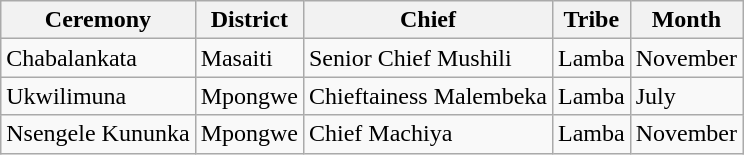<table class="wikitable">
<tr>
<th>Ceremony</th>
<th>District</th>
<th>Chief</th>
<th>Tribe</th>
<th>Month</th>
</tr>
<tr>
<td>Chabalankata</td>
<td>Masaiti</td>
<td>Senior Chief Mushili</td>
<td>Lamba</td>
<td>November</td>
</tr>
<tr>
<td>Ukwilimuna</td>
<td>Mpongwe</td>
<td>Chieftainess Malembeka</td>
<td>Lamba</td>
<td>July</td>
</tr>
<tr>
<td>Nsengele Kununka</td>
<td>Mpongwe</td>
<td>Chief Machiya</td>
<td>Lamba</td>
<td>November</td>
</tr>
</table>
